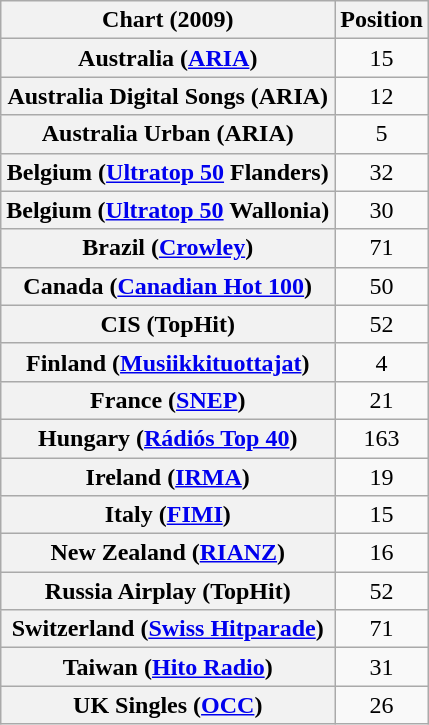<table class="wikitable sortable plainrowheaders" style="text-align:center">
<tr>
<th scope="col">Chart (2009)</th>
<th scope="col">Position</th>
</tr>
<tr>
<th scope="row">Australia (<a href='#'>ARIA</a>)</th>
<td>15</td>
</tr>
<tr>
<th scope="row">Australia Digital Songs (ARIA)</th>
<td>12</td>
</tr>
<tr>
<th scope="row">Australia Urban (ARIA)</th>
<td>5</td>
</tr>
<tr>
<th scope="row">Belgium (<a href='#'>Ultratop 50</a> Flanders)</th>
<td>32</td>
</tr>
<tr>
<th scope="row">Belgium (<a href='#'>Ultratop 50</a> Wallonia)</th>
<td>30</td>
</tr>
<tr>
<th scope="row">Brazil (<a href='#'>Crowley</a>)</th>
<td>71</td>
</tr>
<tr>
<th scope="row">Canada (<a href='#'>Canadian Hot 100</a>)</th>
<td>50</td>
</tr>
<tr>
<th scope="row">CIS (TopHit)</th>
<td>52</td>
</tr>
<tr>
<th scope="row">Finland (<a href='#'>Musiikkituottajat</a>)</th>
<td>4</td>
</tr>
<tr>
<th scope="row">France (<a href='#'>SNEP</a>)</th>
<td>21</td>
</tr>
<tr>
<th scope="row">Hungary (<a href='#'>Rádiós Top 40</a>)</th>
<td>163</td>
</tr>
<tr>
<th scope="row">Ireland (<a href='#'>IRMA</a>)</th>
<td>19</td>
</tr>
<tr>
<th scope="row">Italy (<a href='#'>FIMI</a>)</th>
<td>15</td>
</tr>
<tr>
<th scope="row">New Zealand (<a href='#'>RIANZ</a>)</th>
<td>16</td>
</tr>
<tr>
<th scope="row">Russia Airplay (TopHit)</th>
<td>52</td>
</tr>
<tr>
<th scope="row">Switzerland (<a href='#'>Swiss Hitparade</a>)</th>
<td>71</td>
</tr>
<tr>
<th scope="row">Taiwan (<a href='#'>Hito Radio</a>)</th>
<td style="text-align:center;">31</td>
</tr>
<tr>
<th scope="row">UK Singles (<a href='#'>OCC</a>)</th>
<td>26</td>
</tr>
</table>
